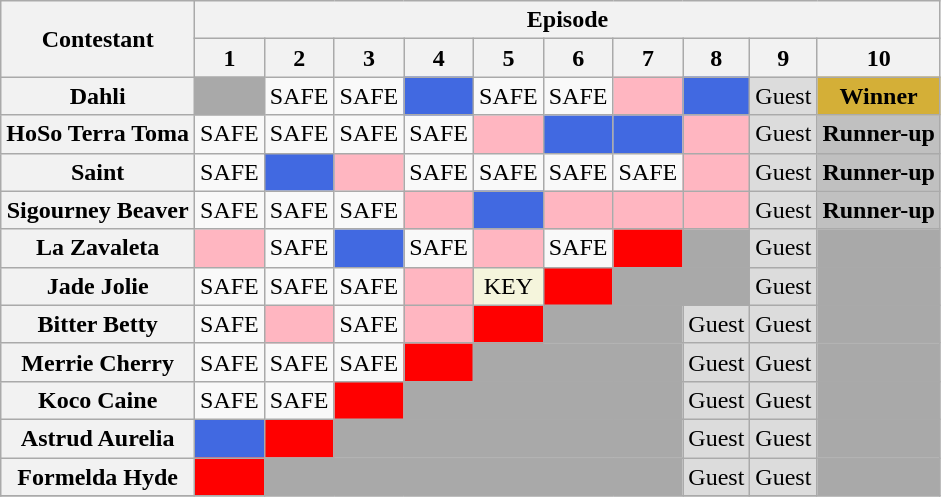<table class="wikitable" style="text-align:center">
<tr>
<th scope="col" rowspan="2">Contestant</th>
<th scope="col" colspan="10">Episode</th>
</tr>
<tr>
<th scope="col">1</th>
<th scope="col">2</th>
<th scope="col">3</th>
<th scope="col">4</th>
<th nowrap scope="col">5</th>
<th scope="col">6</th>
<th scope="col">7</th>
<th nowrap scope="col">8</th>
<th scope="col">9</th>
<th scope="col">10</th>
</tr>
<tr>
<th scope="row">Dahli</th>
<td bgcolor="darkgray"></td>
<td>SAFE</td>
<td>SAFE</td>
<td bgcolor="royalblue"></td>
<td>SAFE</td>
<td>SAFE</td>
<td bgcolor="lightpink"></td>
<td bgcolor="royalblue"></td>
<td bgcolor="gainsboro">Guest</td>
<td bgcolor="#D4AF37"><strong>Winner</strong></td>
</tr>
<tr>
<th scope="row">HoSo Terra Toma</th>
<td>SAFE</td>
<td>SAFE</td>
<td>SAFE</td>
<td>SAFE</td>
<td bgcolor="lightpink"></td>
<td bgcolor="royalblue"></td>
<td bgcolor="royalblue"></td>
<td bgcolor="lightpink"></td>
<td bgcolor="gainsboro">Guest</td>
<td bgcolor="silver" nowrap><strong>Runner-up</strong></td>
</tr>
<tr>
<th scope="row">Saint</th>
<td>SAFE</td>
<td bgcolor="royalblue"></td>
<td bgcolor="lightpink"></td>
<td>SAFE</td>
<td>SAFE</td>
<td>SAFE</td>
<td>SAFE</td>
<td bgcolor="lightpink"></td>
<td bgcolor="gainsboro">Guest</td>
<td bgcolor="silver"><strong>Runner-up</strong></td>
</tr>
<tr>
<th scope="row" nowrap>Sigourney Beaver</th>
<td>SAFE</td>
<td>SAFE</td>
<td>SAFE</td>
<td bgcolor="lightpink"></td>
<td bgcolor="royalblue"></td>
<td bgcolor="lightpink"></td>
<td bgcolor="lightpink"></td>
<td bgcolor="lightpink"></td>
<td bgcolor="gainsboro">Guest</td>
<td bgcolor="silver"><strong>Runner-up</strong></td>
</tr>
<tr>
<th scope="row">La Zavaleta</th>
<td bgcolor="lightpink"></td>
<td>SAFE</td>
<td bgcolor="royalblue"></td>
<td>SAFE</td>
<td bgcolor="lightpink"></td>
<td>SAFE</td>
<td bgcolor="red"></td>
<td bgcolor="darkgray"></td>
<td bgcolor="gainsboro">Guest</td>
<td bgcolor="darkgray" colspan="6"></td>
</tr>
<tr>
<th scope="row">Jade Jolie</th>
<td>SAFE</td>
<td>SAFE</td>
<td>SAFE</td>
<td bgcolor="lightpink"></td>
<td bgcolor="beige">KEY</td>
<td bgcolor="red"></td>
<td bgcolor="darkgray" colspan="2"></td>
<td bgcolor="gainsboro">Guest</td>
<td bgcolor="darkgray" colspan="6"></td>
</tr>
<tr>
<th scope="row">Bitter Betty</th>
<td>SAFE</td>
<td bgcolor="lightpink"></td>
<td>SAFE</td>
<td bgcolor="lightpink"></td>
<td bgcolor="red"></td>
<td bgcolor="darkgray" colspan="2"></td>
<td bgcolor="gainsboro">Guest</td>
<td bgcolor="gainsboro">Guest</td>
<td bgcolor="darkgray" colspan="6"></td>
</tr>
<tr>
<th scope="row">Merrie Cherry</th>
<td>SAFE</td>
<td>SAFE</td>
<td>SAFE</td>
<td bgcolor="red"></td>
<td bgcolor="darkgray" colspan="3"></td>
<td bgcolor="gainsboro">Guest</td>
<td bgcolor="gainsboro">Guest</td>
<td bgcolor="darkgray" colspan="6"></td>
</tr>
<tr>
<th scope="row">Koco Caine</th>
<td>SAFE</td>
<td>SAFE</td>
<td bgcolor="red"></td>
<td bgcolor="darkgray" colspan="4"></td>
<td bgcolor="gainsboro">Guest</td>
<td bgcolor="gainsboro">Guest</td>
<td bgcolor="darkgray" colspan="6"></td>
</tr>
<tr>
<th scope="row">Astrud Aurelia</th>
<td bgcolor="royalblue"></td>
<td bgcolor="red"></td>
<td bgcolor="darkgray" colspan="5"></td>
<td bgcolor="gainsboro">Guest</td>
<td bgcolor="gainsboro">Guest</td>
<td bgcolor="darkgray" colspan="6"></td>
</tr>
<tr>
<th scope="row">Formelda Hyde</th>
<td bgcolor="red"></td>
<td bgcolor="darkgray" colspan="6"></td>
<td bgcolor="gainsboro">Guest</td>
<td bgcolor="gainsboro">Guest</td>
<td bgcolor="darkgray" colspan="6"></td>
</tr>
<tr>
</tr>
</table>
